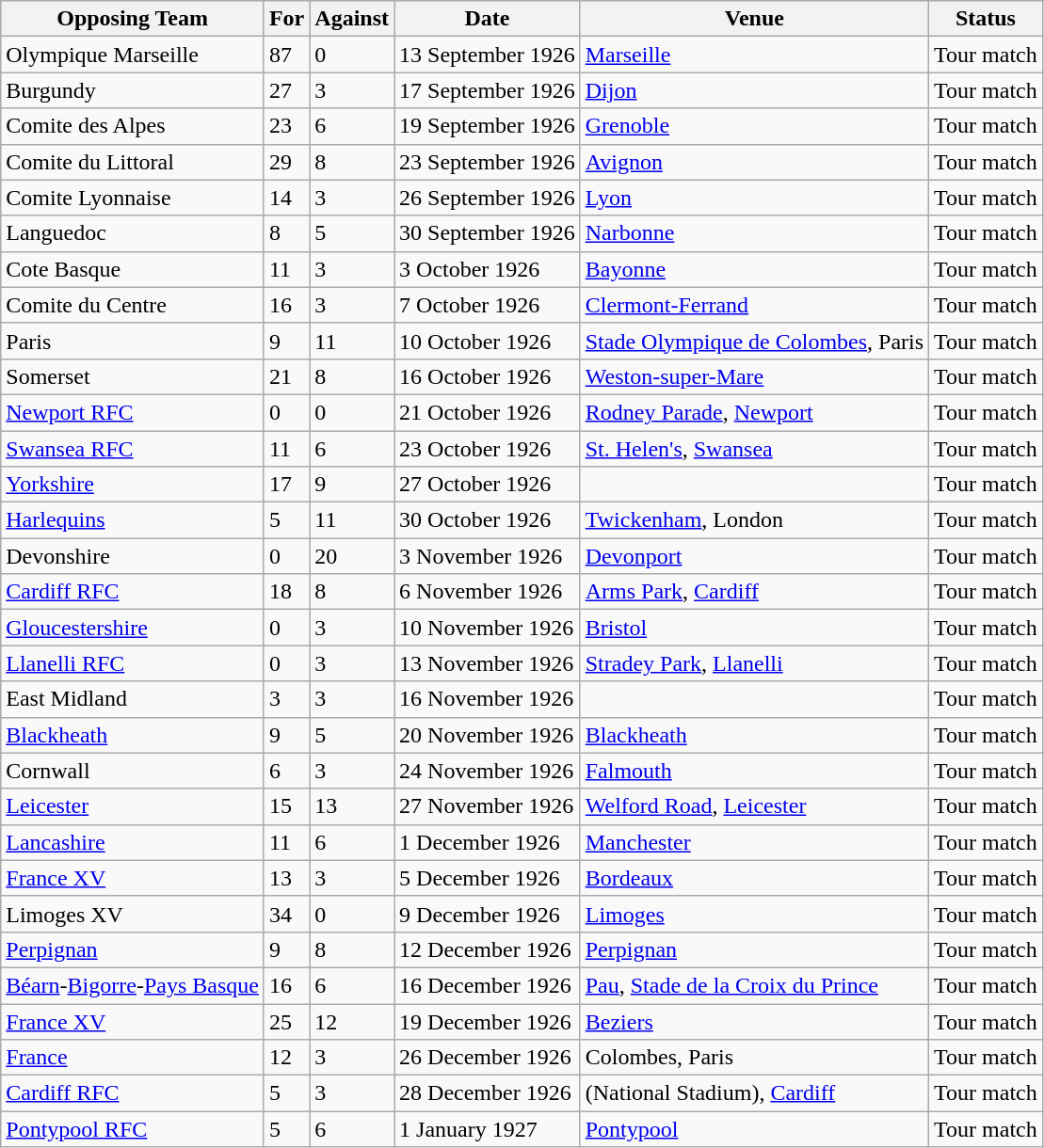<table class=wikitable>
<tr>
<th>Opposing Team</th>
<th>For</th>
<th>Against</th>
<th>Date</th>
<th>Venue</th>
<th>Status</th>
</tr>
<tr>
<td>Olympique Marseille</td>
<td>87</td>
<td>0</td>
<td>13 September 1926</td>
<td><a href='#'>Marseille</a></td>
<td>Tour match</td>
</tr>
<tr>
<td>Burgundy</td>
<td>27</td>
<td>3</td>
<td>17 September 1926</td>
<td><a href='#'>Dijon</a></td>
<td>Tour match</td>
</tr>
<tr>
<td>Comite des Alpes</td>
<td>23</td>
<td>6</td>
<td>19 September 1926</td>
<td><a href='#'>Grenoble</a></td>
<td>Tour match</td>
</tr>
<tr>
<td>Comite du Littoral</td>
<td>29</td>
<td>8</td>
<td>23 September 1926</td>
<td><a href='#'>Avignon</a></td>
<td>Tour match</td>
</tr>
<tr>
<td>Comite Lyonnaise</td>
<td>14</td>
<td>3</td>
<td>26 September 1926</td>
<td><a href='#'>Lyon</a></td>
<td>Tour match</td>
</tr>
<tr>
<td>Languedoc</td>
<td>8</td>
<td>5</td>
<td>30 September 1926</td>
<td><a href='#'>Narbonne</a></td>
<td>Tour match</td>
</tr>
<tr>
<td>Cote Basque</td>
<td>11</td>
<td>3</td>
<td>3 October 1926</td>
<td><a href='#'>Bayonne</a></td>
<td>Tour match</td>
</tr>
<tr>
<td>Comite du Centre</td>
<td>16</td>
<td>3</td>
<td>7 October 1926</td>
<td><a href='#'>Clermont-Ferrand</a></td>
<td>Tour match</td>
</tr>
<tr>
<td>Paris</td>
<td>9</td>
<td>11</td>
<td>10 October 1926</td>
<td><a href='#'>Stade Olympique de Colombes</a>, Paris</td>
<td>Tour match</td>
</tr>
<tr>
<td>Somerset</td>
<td>21</td>
<td>8</td>
<td>16 October 1926</td>
<td><a href='#'>Weston-super-Mare</a></td>
<td>Tour match</td>
</tr>
<tr>
<td><a href='#'>Newport RFC</a></td>
<td>0</td>
<td>0</td>
<td>21 October 1926</td>
<td><a href='#'>Rodney Parade</a>, <a href='#'>Newport</a></td>
<td>Tour match</td>
</tr>
<tr>
<td><a href='#'>Swansea RFC</a></td>
<td>11</td>
<td>6</td>
<td>23 October 1926</td>
<td><a href='#'>St. Helen's</a>, <a href='#'>Swansea</a></td>
<td>Tour match</td>
</tr>
<tr>
<td><a href='#'>Yorkshire</a></td>
<td>17</td>
<td>9</td>
<td>27 October 1926</td>
<td></td>
<td>Tour match</td>
</tr>
<tr>
<td><a href='#'>Harlequins</a></td>
<td>5</td>
<td>11</td>
<td>30 October 1926</td>
<td><a href='#'>Twickenham</a>, London</td>
<td>Tour match</td>
</tr>
<tr>
<td>Devonshire</td>
<td>0</td>
<td>20</td>
<td>3 November 1926</td>
<td><a href='#'>Devonport</a></td>
<td>Tour match</td>
</tr>
<tr>
<td><a href='#'>Cardiff RFC</a></td>
<td>18</td>
<td>8</td>
<td>6 November 1926</td>
<td><a href='#'>Arms Park</a>, <a href='#'>Cardiff</a></td>
<td>Tour match</td>
</tr>
<tr>
<td><a href='#'>Gloucestershire</a></td>
<td>0</td>
<td>3</td>
<td>10 November 1926</td>
<td><a href='#'>Bristol</a></td>
<td>Tour match</td>
</tr>
<tr>
<td><a href='#'>Llanelli RFC</a></td>
<td>0</td>
<td>3</td>
<td>13 November 1926</td>
<td><a href='#'>Stradey Park</a>, <a href='#'>Llanelli</a></td>
<td>Tour match</td>
</tr>
<tr>
<td>East Midland</td>
<td>3</td>
<td>3</td>
<td>16 November 1926</td>
<td></td>
<td>Tour match</td>
</tr>
<tr>
<td><a href='#'>Blackheath</a></td>
<td>9</td>
<td>5</td>
<td>20 November 1926</td>
<td><a href='#'>Blackheath</a></td>
<td>Tour match</td>
</tr>
<tr>
<td>Cornwall</td>
<td>6</td>
<td>3</td>
<td>24 November 1926</td>
<td><a href='#'>Falmouth</a></td>
<td>Tour match</td>
</tr>
<tr>
<td><a href='#'>Leicester</a></td>
<td>15</td>
<td>13</td>
<td>27 November 1926</td>
<td><a href='#'>Welford Road</a>, <a href='#'>Leicester</a></td>
<td>Tour match</td>
</tr>
<tr>
<td><a href='#'>Lancashire</a></td>
<td>11</td>
<td>6</td>
<td>1 December 1926</td>
<td><a href='#'>Manchester</a></td>
<td>Tour match</td>
</tr>
<tr>
<td><a href='#'>France XV</a></td>
<td>13</td>
<td>3</td>
<td>5 December 1926</td>
<td><a href='#'>Bordeaux</a></td>
<td>Tour match</td>
</tr>
<tr>
<td>Limoges XV</td>
<td>34</td>
<td>0</td>
<td>9 December 1926</td>
<td><a href='#'>Limoges</a></td>
<td>Tour match</td>
</tr>
<tr>
<td><a href='#'>Perpignan</a></td>
<td>9</td>
<td>8</td>
<td>12 December 1926</td>
<td><a href='#'>Perpignan</a></td>
<td>Tour match</td>
</tr>
<tr>
<td><a href='#'>Béarn</a>-<a href='#'>Bigorre</a>-<a href='#'>Pays Basque</a></td>
<td>16</td>
<td>6</td>
<td>16 December 1926</td>
<td><a href='#'>Pau</a>,  <a href='#'>Stade de la Croix du Prince</a></td>
<td>Tour match</td>
</tr>
<tr>
<td><a href='#'>France XV</a></td>
<td>25</td>
<td>12</td>
<td>19 December 1926</td>
<td><a href='#'>Beziers</a></td>
<td>Tour match</td>
</tr>
<tr>
<td><a href='#'>France</a></td>
<td>12</td>
<td>3</td>
<td>26 December 1926</td>
<td>Colombes, Paris</td>
<td>Tour match</td>
</tr>
<tr>
<td><a href='#'>Cardiff RFC</a></td>
<td>5</td>
<td>3</td>
<td>28 December 1926</td>
<td>(National Stadium), <a href='#'>Cardiff</a></td>
<td>Tour match</td>
</tr>
<tr>
<td><a href='#'>Pontypool RFC</a></td>
<td>5</td>
<td>6</td>
<td>1 January 1927</td>
<td><a href='#'>Pontypool</a></td>
<td>Tour match</td>
</tr>
</table>
